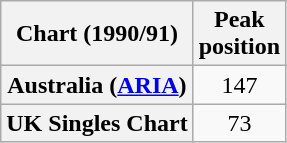<table class="wikitable sortable plainrowheaders">
<tr>
<th>Chart (1990/91)</th>
<th>Peak<br>position</th>
</tr>
<tr>
<th scope="row">Australia (<a href='#'>ARIA</a>)</th>
<td style="text-align:center;">147</td>
</tr>
<tr>
<th scope="row">UK Singles Chart</th>
<td style="text-align:center;">73</td>
</tr>
</table>
